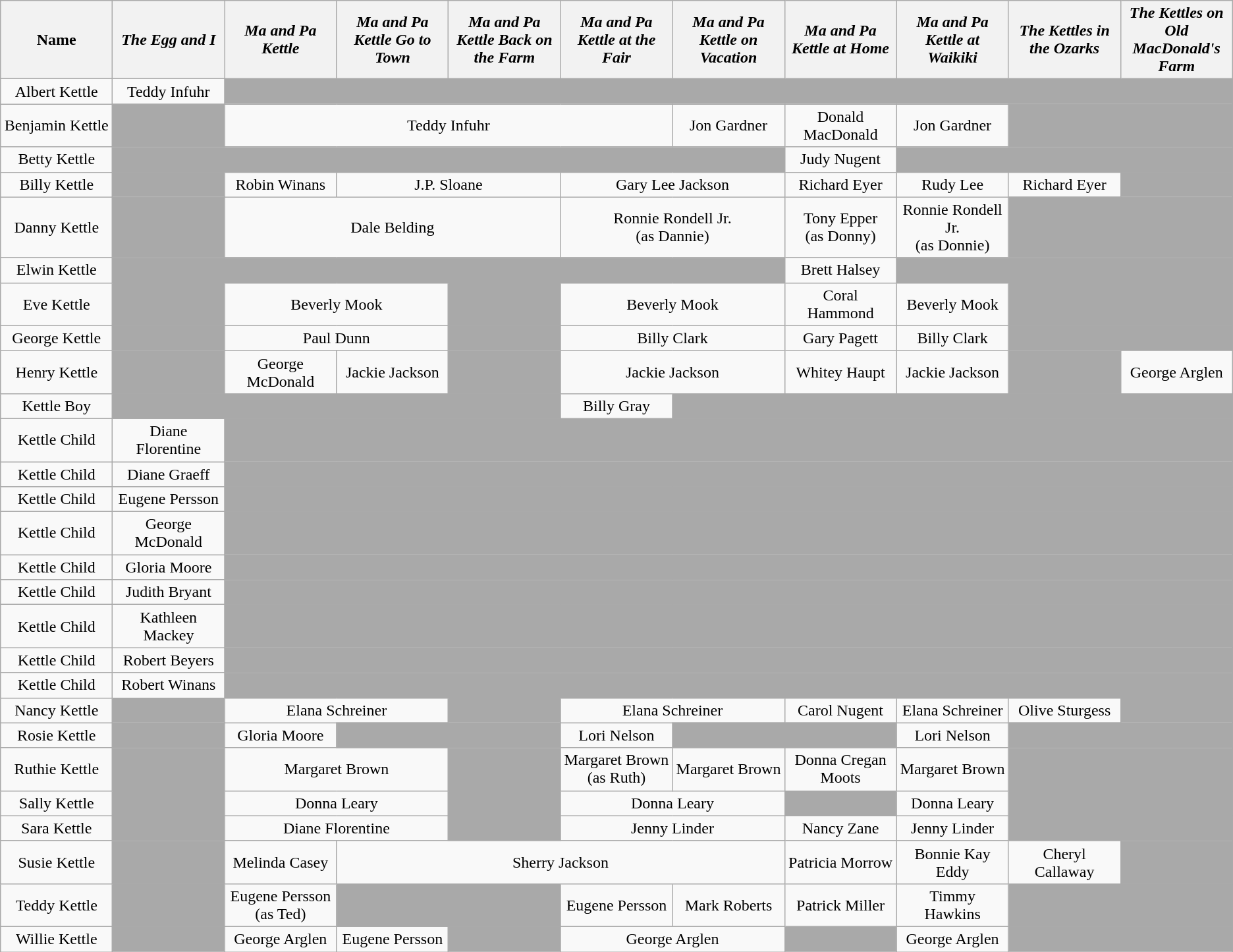<table class="wikitable">
<tr>
<th width="9%">Name</th>
<th width="9%"><em>The Egg and I</em></th>
<th width="9%"><em>Ma and Pa Kettle</em></th>
<th width="9%"><em>Ma and Pa Kettle Go to Town</em></th>
<th width="9%"><em>Ma and Pa Kettle Back on the Farm</em></th>
<th width="9%"><em>Ma and Pa Kettle at the Fair</em></th>
<th width="9%"><em>Ma and Pa Kettle on Vacation</em></th>
<th width="9%"><em>Ma and Pa Kettle at Home</em></th>
<th width="9%"><em>Ma and Pa Kettle at Waikiki</em></th>
<th width="9%"><em>The Kettles in the Ozarks</em></th>
<th width="9%"><em>The Kettles on Old MacDonald's Farm</em></th>
</tr>
<tr align="center">
<td>Albert Kettle</td>
<td>Teddy Infuhr</td>
<td colspan="9" style="background: #a9a9a9"></td>
</tr>
<tr align="center">
<td>Benjamin Kettle</td>
<td style="background: #a9a9a9"></td>
<td colspan="4">Teddy Infuhr</td>
<td>Jon Gardner</td>
<td>Donald MacDonald</td>
<td>Jon Gardner</td>
<td colspan="2" style="background: #a9a9a9"></td>
</tr>
<tr align="center">
<td>Betty Kettle</td>
<td colspan="6" style="background: #a9a9a9"></td>
<td>Judy Nugent</td>
<td colspan="3" style="background: #a9a9a9"></td>
</tr>
<tr align="center">
<td>Billy Kettle</td>
<td style="background: #a9a9a9"></td>
<td>Robin Winans</td>
<td colspan="2">J.P. Sloane</td>
<td colspan="2">Gary Lee Jackson</td>
<td>Richard Eyer</td>
<td>Rudy Lee</td>
<td>Richard Eyer</td>
<td style="background: #a9a9a9"></td>
</tr>
<tr align="center">
<td>Danny Kettle</td>
<td style="background: #a9a9a9"></td>
<td colspan="3">Dale Belding</td>
<td colspan="2">Ronnie Rondell Jr.<br>(as Dannie)</td>
<td>Tony Epper<br>(as Donny)</td>
<td>Ronnie Rondell Jr.<br>(as Donnie)</td>
<td colspan="2" style="background: #a9a9a9"></td>
</tr>
<tr align="center">
<td>Elwin Kettle</td>
<td colspan="6" style="background: #a9a9a9"></td>
<td>Brett Halsey</td>
<td colspan="3" style="background: #a9a9a9"></td>
</tr>
<tr align="center">
<td>Eve Kettle</td>
<td style="background: #a9a9a9"></td>
<td colspan="2">Beverly Mook</td>
<td style="background: #a9a9a9"></td>
<td colspan="2">Beverly Mook</td>
<td>Coral Hammond</td>
<td>Beverly Mook</td>
<td colspan="2" style="background: #a9a9a9"></td>
</tr>
<tr align="center">
<td>George Kettle</td>
<td style="background: #a9a9a9"></td>
<td colspan="2">Paul Dunn</td>
<td style="background: #a9a9a9"></td>
<td colspan="2">Billy Clark</td>
<td>Gary Pagett</td>
<td>Billy Clark</td>
<td colspan="2" style="background: #a9a9a9"></td>
</tr>
<tr align="center">
<td>Henry Kettle</td>
<td style="background: #a9a9a9"></td>
<td>George McDonald</td>
<td>Jackie Jackson</td>
<td style="background: #a9a9a9"></td>
<td colspan="2">Jackie Jackson</td>
<td>Whitey Haupt</td>
<td>Jackie Jackson</td>
<td style="background: #a9a9a9"></td>
<td>George Arglen</td>
</tr>
<tr align="center">
<td>Kettle Boy</td>
<td colspan="4" style="background: #a9a9a9"></td>
<td>Billy Gray</td>
<td colspan="5" style="background: #a9a9a9"></td>
</tr>
<tr align="center">
<td>Kettle Child</td>
<td>Diane Florentine</td>
<td colspan="9" style="background: #a9a9a9"></td>
</tr>
<tr align="center">
<td>Kettle Child</td>
<td>Diane Graeff</td>
<td colspan="9" style="background: #a9a9a9"></td>
</tr>
<tr align="center">
<td>Kettle Child</td>
<td>Eugene Persson</td>
<td colspan="9" style="background: #a9a9a9"></td>
</tr>
<tr align="center">
<td>Kettle Child</td>
<td>George McDonald</td>
<td colspan="9" style="background: #a9a9a9"></td>
</tr>
<tr align="center">
<td>Kettle Child</td>
<td>Gloria Moore</td>
<td colspan="9" style="background: #a9a9a9"></td>
</tr>
<tr align="center">
<td>Kettle Child</td>
<td>Judith Bryant</td>
<td colspan="9" style="background: #a9a9a9"></td>
</tr>
<tr align="center">
<td>Kettle Child</td>
<td>Kathleen Mackey</td>
<td colspan="9" style="background: #a9a9a9"></td>
</tr>
<tr align="center">
<td>Kettle Child</td>
<td>Robert Beyers</td>
<td colspan="9" style="background: #a9a9a9"></td>
</tr>
<tr align="center">
<td>Kettle Child</td>
<td>Robert Winans</td>
<td colspan="9" style="background: #a9a9a9"></td>
</tr>
<tr align="center">
<td>Nancy Kettle</td>
<td style="background: #a9a9a9"></td>
<td colspan="2">Elana Schreiner</td>
<td style="background: #a9a9a9"></td>
<td colspan="2">Elana Schreiner</td>
<td>Carol Nugent</td>
<td>Elana Schreiner</td>
<td>Olive Sturgess</td>
<td style="background: #a9a9a9"></td>
</tr>
<tr align="center">
<td>Rosie Kettle</td>
<td style="background: #a9a9a9"></td>
<td>Gloria Moore</td>
<td colspan="2" style="background: #a9a9a9"></td>
<td>Lori Nelson</td>
<td colspan="2" style="background: #a9a9a9"></td>
<td>Lori Nelson</td>
<td colspan="2" style="background: #a9a9a9"></td>
</tr>
<tr align="center">
<td>Ruthie Kettle</td>
<td style="background: #a9a9a9"></td>
<td colspan="2">Margaret Brown</td>
<td style="background: #a9a9a9"></td>
<td>Margaret Brown<br>(as Ruth)</td>
<td>Margaret Brown</td>
<td>Donna Cregan Moots</td>
<td>Margaret Brown</td>
<td colspan="2" style="background: #a9a9a9"></td>
</tr>
<tr align="center">
<td>Sally Kettle</td>
<td style="background: #a9a9a9"></td>
<td colspan="2">Donna Leary</td>
<td style="background: #a9a9a9"></td>
<td colspan="2">Donna Leary</td>
<td style="background: #a9a9a9"></td>
<td>Donna Leary</td>
<td colspan="2" style="background: #a9a9a9"></td>
</tr>
<tr align="center">
<td>Sara Kettle</td>
<td style="background: #a9a9a9"></td>
<td colspan="2">Diane Florentine</td>
<td style="background: #a9a9a9"></td>
<td colspan="2">Jenny Linder</td>
<td>Nancy Zane</td>
<td>Jenny Linder</td>
<td colspan="2" style="background: #a9a9a9"></td>
</tr>
<tr align="center">
<td>Susie Kettle</td>
<td style="background: #a9a9a9"></td>
<td>Melinda Casey</td>
<td colspan="4">Sherry Jackson</td>
<td>Patricia Morrow</td>
<td>Bonnie Kay Eddy</td>
<td>Cheryl Callaway</td>
<td style="background: #a9a9a9"></td>
</tr>
<tr align="center">
<td>Teddy Kettle</td>
<td style="background: #a9a9a9"></td>
<td>Eugene Persson<br>(as Ted)</td>
<td colspan="2" style="background: #a9a9a9"></td>
<td>Eugene Persson</td>
<td>Mark Roberts</td>
<td>Patrick Miller</td>
<td>Timmy Hawkins</td>
<td colspan="2" style="background: #a9a9a9"></td>
</tr>
<tr align="center">
<td>Willie Kettle</td>
<td style="background: #a9a9a9"></td>
<td>George Arglen</td>
<td>Eugene Persson</td>
<td style="background: #a9a9a9"></td>
<td colspan="2">George Arglen</td>
<td style="background: #a9a9a9"></td>
<td>George Arglen</td>
<td colspan="2" style="background: #a9a9a9"></td>
</tr>
</table>
